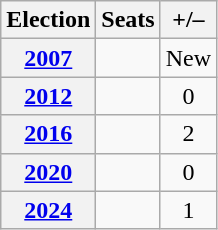<table class="wikitable" style="text-align:center">
<tr>
<th>Election</th>
<th>Seats</th>
<th>+/–</th>
</tr>
<tr>
<th><a href='#'>2007</a></th>
<td></td>
<td>New</td>
</tr>
<tr>
<th><a href='#'>2012</a></th>
<td></td>
<td> 0</td>
</tr>
<tr>
<th><a href='#'>2016</a></th>
<td></td>
<td> 2</td>
</tr>
<tr>
<th><a href='#'>2020</a></th>
<td></td>
<td> 0</td>
</tr>
<tr>
<th><a href='#'>2024</a></th>
<td></td>
<td> 1</td>
</tr>
</table>
